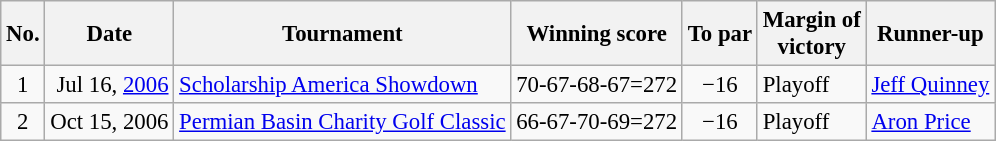<table class="wikitable" style="font-size:95%;">
<tr>
<th>No.</th>
<th>Date</th>
<th>Tournament</th>
<th>Winning score</th>
<th>To par</th>
<th>Margin of<br>victory</th>
<th>Runner-up</th>
</tr>
<tr>
<td align=center>1</td>
<td align=right>Jul 16, <a href='#'>2006</a></td>
<td><a href='#'>Scholarship America Showdown</a></td>
<td align=right>70-67-68-67=272</td>
<td align=center>−16</td>
<td>Playoff</td>
<td> <a href='#'>Jeff Quinney</a></td>
</tr>
<tr>
<td align=center>2</td>
<td align=right>Oct 15, 2006</td>
<td><a href='#'>Permian Basin Charity Golf Classic</a></td>
<td align=right>66-67-70-69=272</td>
<td align=center>−16</td>
<td>Playoff</td>
<td> <a href='#'>Aron Price</a></td>
</tr>
</table>
